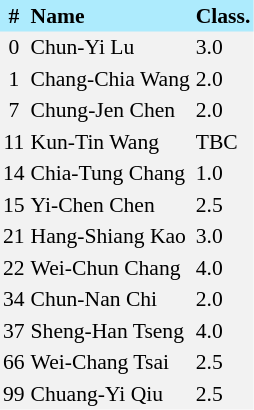<table border=0 cellpadding=2 cellspacing=0  |- bgcolor=#F2F2F2 style="text-align:center; font-size:90%;">
<tr bgcolor=#ADEBFD>
<th>#</th>
<th align=left>Name</th>
<th align=left>Class.</th>
</tr>
<tr>
<td>0</td>
<td align=left>Chun-Yi Lu</td>
<td align=left>3.0</td>
</tr>
<tr>
<td>1</td>
<td align=left>Chang-Chia Wang</td>
<td align=left>2.0</td>
</tr>
<tr>
<td>7</td>
<td align=left>Chung-Jen Chen</td>
<td align=left>2.0</td>
</tr>
<tr>
<td>11</td>
<td align=left>Kun-Tin Wang</td>
<td align=left>TBC</td>
</tr>
<tr>
<td>14</td>
<td align=left>Chia-Tung Chang</td>
<td align=left>1.0</td>
</tr>
<tr>
<td>15</td>
<td align=left>Yi-Chen Chen</td>
<td align=left>2.5</td>
</tr>
<tr>
<td>21</td>
<td align=left>Hang-Shiang Kao</td>
<td align=left>3.0</td>
</tr>
<tr>
<td>22</td>
<td align=left>Wei-Chun Chang</td>
<td align=left>4.0</td>
</tr>
<tr>
<td>34</td>
<td align=left>Chun-Nan Chi</td>
<td align=left>2.0</td>
</tr>
<tr>
<td>37</td>
<td align=left>Sheng-Han Tseng</td>
<td align=left>4.0</td>
</tr>
<tr>
<td>66</td>
<td align=left>Wei-Chang Tsai</td>
<td align=left>2.5</td>
</tr>
<tr>
<td>99</td>
<td align=left>Chuang-Yi Qiu</td>
<td align=left>2.5</td>
</tr>
</table>
